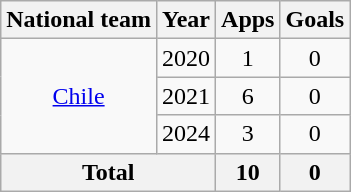<table class="wikitable" style="text-align:center">
<tr>
<th>National team</th>
<th>Year</th>
<th>Apps</th>
<th>Goals</th>
</tr>
<tr>
<td rowspan="3"><a href='#'>Chile</a></td>
<td>2020</td>
<td>1</td>
<td>0</td>
</tr>
<tr>
<td>2021</td>
<td>6</td>
<td>0</td>
</tr>
<tr>
<td>2024</td>
<td>3</td>
<td>0</td>
</tr>
<tr>
<th colspan="2">Total</th>
<th>10</th>
<th>0</th>
</tr>
</table>
